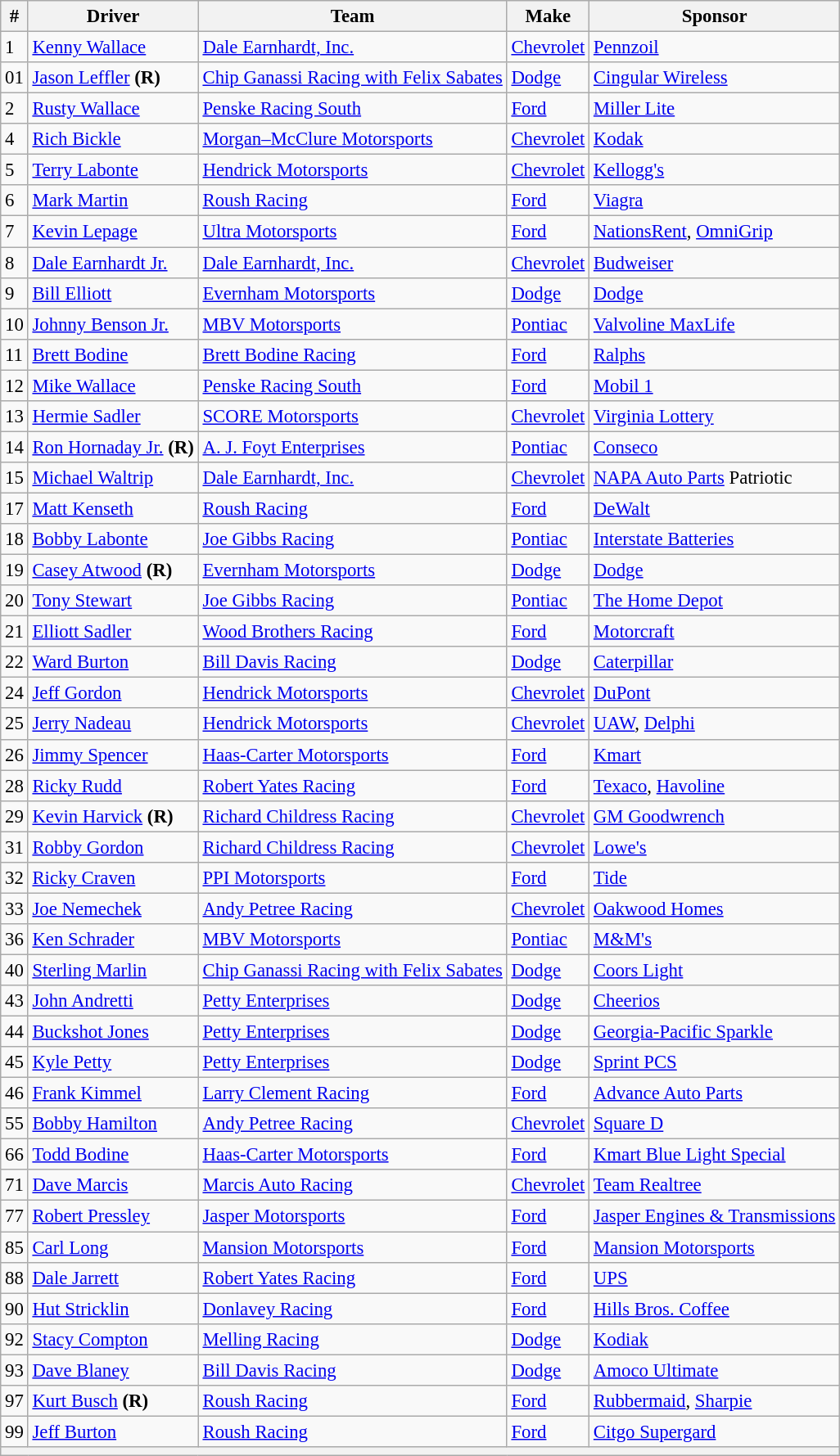<table class="wikitable" style="font-size:95%">
<tr>
<th>#</th>
<th>Driver</th>
<th>Team</th>
<th>Make</th>
<th>Sponsor</th>
</tr>
<tr>
<td>1</td>
<td><a href='#'>Kenny Wallace</a></td>
<td><a href='#'>Dale Earnhardt, Inc.</a></td>
<td><a href='#'>Chevrolet</a></td>
<td><a href='#'>Pennzoil</a></td>
</tr>
<tr>
<td>01</td>
<td><a href='#'>Jason Leffler</a> <strong>(R)</strong></td>
<td><a href='#'>Chip Ganassi Racing with Felix Sabates</a></td>
<td><a href='#'>Dodge</a></td>
<td><a href='#'>Cingular Wireless</a></td>
</tr>
<tr>
<td>2</td>
<td><a href='#'>Rusty Wallace</a></td>
<td><a href='#'>Penske Racing South</a></td>
<td><a href='#'>Ford</a></td>
<td><a href='#'>Miller Lite</a></td>
</tr>
<tr>
<td>4</td>
<td><a href='#'>Rich Bickle</a></td>
<td><a href='#'>Morgan–McClure Motorsports</a></td>
<td><a href='#'>Chevrolet</a></td>
<td><a href='#'>Kodak</a></td>
</tr>
<tr>
<td>5</td>
<td><a href='#'>Terry Labonte</a></td>
<td><a href='#'>Hendrick Motorsports</a></td>
<td><a href='#'>Chevrolet</a></td>
<td><a href='#'>Kellogg's</a></td>
</tr>
<tr>
<td>6</td>
<td><a href='#'>Mark Martin</a></td>
<td><a href='#'>Roush Racing</a></td>
<td><a href='#'>Ford</a></td>
<td><a href='#'>Viagra</a></td>
</tr>
<tr>
<td>7</td>
<td><a href='#'>Kevin Lepage</a></td>
<td><a href='#'>Ultra Motorsports</a></td>
<td><a href='#'>Ford</a></td>
<td><a href='#'>NationsRent</a>, <a href='#'>OmniGrip</a></td>
</tr>
<tr>
<td>8</td>
<td><a href='#'>Dale Earnhardt Jr.</a></td>
<td><a href='#'>Dale Earnhardt, Inc.</a></td>
<td><a href='#'>Chevrolet</a></td>
<td><a href='#'>Budweiser</a></td>
</tr>
<tr>
<td>9</td>
<td><a href='#'>Bill Elliott</a></td>
<td><a href='#'>Evernham Motorsports</a></td>
<td><a href='#'>Dodge</a></td>
<td><a href='#'>Dodge</a></td>
</tr>
<tr>
<td>10</td>
<td><a href='#'>Johnny Benson Jr.</a></td>
<td><a href='#'>MBV Motorsports</a></td>
<td><a href='#'>Pontiac</a></td>
<td><a href='#'>Valvoline MaxLife</a></td>
</tr>
<tr>
<td>11</td>
<td><a href='#'>Brett Bodine</a></td>
<td><a href='#'>Brett Bodine Racing</a></td>
<td><a href='#'>Ford</a></td>
<td><a href='#'>Ralphs</a></td>
</tr>
<tr>
<td>12</td>
<td><a href='#'>Mike Wallace</a></td>
<td><a href='#'>Penske Racing South</a></td>
<td><a href='#'>Ford</a></td>
<td><a href='#'>Mobil 1</a></td>
</tr>
<tr>
<td>13</td>
<td><a href='#'>Hermie Sadler</a></td>
<td><a href='#'>SCORE Motorsports</a></td>
<td><a href='#'>Chevrolet</a></td>
<td><a href='#'>Virginia Lottery</a></td>
</tr>
<tr>
<td>14</td>
<td><a href='#'>Ron Hornaday Jr.</a> <strong>(R)</strong></td>
<td><a href='#'>A. J. Foyt Enterprises</a></td>
<td><a href='#'>Pontiac</a></td>
<td><a href='#'>Conseco</a></td>
</tr>
<tr>
<td>15</td>
<td><a href='#'>Michael Waltrip</a></td>
<td><a href='#'>Dale Earnhardt, Inc.</a></td>
<td><a href='#'>Chevrolet</a></td>
<td><a href='#'>NAPA Auto Parts</a> Patriotic</td>
</tr>
<tr>
<td>17</td>
<td><a href='#'>Matt Kenseth</a></td>
<td><a href='#'>Roush Racing</a></td>
<td><a href='#'>Ford</a></td>
<td><a href='#'>DeWalt</a></td>
</tr>
<tr>
<td>18</td>
<td><a href='#'>Bobby Labonte</a></td>
<td><a href='#'>Joe Gibbs Racing</a></td>
<td><a href='#'>Pontiac</a></td>
<td><a href='#'>Interstate Batteries</a></td>
</tr>
<tr>
<td>19</td>
<td><a href='#'>Casey Atwood</a> <strong>(R)</strong></td>
<td><a href='#'>Evernham Motorsports</a></td>
<td><a href='#'>Dodge</a></td>
<td><a href='#'>Dodge</a></td>
</tr>
<tr>
<td>20</td>
<td><a href='#'>Tony Stewart</a></td>
<td><a href='#'>Joe Gibbs Racing</a></td>
<td><a href='#'>Pontiac</a></td>
<td><a href='#'>The Home Depot</a></td>
</tr>
<tr>
<td>21</td>
<td><a href='#'>Elliott Sadler</a></td>
<td><a href='#'>Wood Brothers Racing</a></td>
<td><a href='#'>Ford</a></td>
<td><a href='#'>Motorcraft</a></td>
</tr>
<tr>
<td>22</td>
<td><a href='#'>Ward Burton</a></td>
<td><a href='#'>Bill Davis Racing</a></td>
<td><a href='#'>Dodge</a></td>
<td><a href='#'>Caterpillar</a></td>
</tr>
<tr>
<td>24</td>
<td><a href='#'>Jeff Gordon</a></td>
<td><a href='#'>Hendrick Motorsports</a></td>
<td><a href='#'>Chevrolet</a></td>
<td><a href='#'>DuPont</a></td>
</tr>
<tr>
<td>25</td>
<td><a href='#'>Jerry Nadeau</a></td>
<td><a href='#'>Hendrick Motorsports</a></td>
<td><a href='#'>Chevrolet</a></td>
<td><a href='#'>UAW</a>, <a href='#'>Delphi</a></td>
</tr>
<tr>
<td>26</td>
<td><a href='#'>Jimmy Spencer</a></td>
<td><a href='#'>Haas-Carter Motorsports</a></td>
<td><a href='#'>Ford</a></td>
<td><a href='#'>Kmart</a></td>
</tr>
<tr>
<td>28</td>
<td><a href='#'>Ricky Rudd</a></td>
<td><a href='#'>Robert Yates Racing</a></td>
<td><a href='#'>Ford</a></td>
<td><a href='#'>Texaco</a>, <a href='#'>Havoline</a></td>
</tr>
<tr>
<td>29</td>
<td><a href='#'>Kevin Harvick</a> <strong>(R)</strong></td>
<td><a href='#'>Richard Childress Racing</a></td>
<td><a href='#'>Chevrolet</a></td>
<td><a href='#'>GM Goodwrench</a></td>
</tr>
<tr>
<td>31</td>
<td><a href='#'>Robby Gordon</a></td>
<td><a href='#'>Richard Childress Racing</a></td>
<td><a href='#'>Chevrolet</a></td>
<td><a href='#'>Lowe's</a></td>
</tr>
<tr>
<td>32</td>
<td><a href='#'>Ricky Craven</a></td>
<td><a href='#'>PPI Motorsports</a></td>
<td><a href='#'>Ford</a></td>
<td><a href='#'>Tide</a></td>
</tr>
<tr>
<td>33</td>
<td><a href='#'>Joe Nemechek</a></td>
<td><a href='#'>Andy Petree Racing</a></td>
<td><a href='#'>Chevrolet</a></td>
<td><a href='#'>Oakwood Homes</a></td>
</tr>
<tr>
<td>36</td>
<td><a href='#'>Ken Schrader</a></td>
<td><a href='#'>MBV Motorsports</a></td>
<td><a href='#'>Pontiac</a></td>
<td><a href='#'>M&M's</a></td>
</tr>
<tr>
<td>40</td>
<td><a href='#'>Sterling Marlin</a></td>
<td><a href='#'>Chip Ganassi Racing with Felix Sabates</a></td>
<td><a href='#'>Dodge</a></td>
<td><a href='#'>Coors Light</a></td>
</tr>
<tr>
<td>43</td>
<td><a href='#'>John Andretti</a></td>
<td><a href='#'>Petty Enterprises</a></td>
<td><a href='#'>Dodge</a></td>
<td><a href='#'>Cheerios</a></td>
</tr>
<tr>
<td>44</td>
<td><a href='#'>Buckshot Jones</a></td>
<td><a href='#'>Petty Enterprises</a></td>
<td><a href='#'>Dodge</a></td>
<td><a href='#'>Georgia-Pacific Sparkle</a></td>
</tr>
<tr>
<td>45</td>
<td><a href='#'>Kyle Petty</a></td>
<td><a href='#'>Petty Enterprises</a></td>
<td><a href='#'>Dodge</a></td>
<td><a href='#'>Sprint PCS</a></td>
</tr>
<tr>
<td>46</td>
<td><a href='#'>Frank Kimmel</a></td>
<td><a href='#'>Larry Clement Racing</a></td>
<td><a href='#'>Ford</a></td>
<td><a href='#'>Advance Auto Parts</a></td>
</tr>
<tr>
<td>55</td>
<td><a href='#'>Bobby Hamilton</a></td>
<td><a href='#'>Andy Petree Racing</a></td>
<td><a href='#'>Chevrolet</a></td>
<td><a href='#'>Square D</a></td>
</tr>
<tr>
<td>66</td>
<td><a href='#'>Todd Bodine</a></td>
<td><a href='#'>Haas-Carter Motorsports</a></td>
<td><a href='#'>Ford</a></td>
<td><a href='#'>Kmart Blue Light Special</a></td>
</tr>
<tr>
<td>71</td>
<td><a href='#'>Dave Marcis</a></td>
<td><a href='#'>Marcis Auto Racing</a></td>
<td><a href='#'>Chevrolet</a></td>
<td><a href='#'>Team Realtree</a></td>
</tr>
<tr>
<td>77</td>
<td><a href='#'>Robert Pressley</a></td>
<td><a href='#'>Jasper Motorsports</a></td>
<td><a href='#'>Ford</a></td>
<td><a href='#'>Jasper Engines & Transmissions</a></td>
</tr>
<tr>
<td>85</td>
<td><a href='#'>Carl Long</a></td>
<td><a href='#'>Mansion Motorsports</a></td>
<td><a href='#'>Ford</a></td>
<td><a href='#'>Mansion Motorsports</a></td>
</tr>
<tr>
<td>88</td>
<td><a href='#'>Dale Jarrett</a></td>
<td><a href='#'>Robert Yates Racing</a></td>
<td><a href='#'>Ford</a></td>
<td><a href='#'>UPS</a></td>
</tr>
<tr>
<td>90</td>
<td><a href='#'>Hut Stricklin</a></td>
<td><a href='#'>Donlavey Racing</a></td>
<td><a href='#'>Ford</a></td>
<td><a href='#'>Hills Bros. Coffee</a></td>
</tr>
<tr>
<td>92</td>
<td><a href='#'>Stacy Compton</a></td>
<td><a href='#'>Melling Racing</a></td>
<td><a href='#'>Dodge</a></td>
<td><a href='#'>Kodiak</a></td>
</tr>
<tr>
<td>93</td>
<td><a href='#'>Dave Blaney</a></td>
<td><a href='#'>Bill Davis Racing</a></td>
<td><a href='#'>Dodge</a></td>
<td><a href='#'>Amoco Ultimate</a></td>
</tr>
<tr>
<td>97</td>
<td><a href='#'>Kurt Busch</a> <strong>(R)</strong></td>
<td><a href='#'>Roush Racing</a></td>
<td><a href='#'>Ford</a></td>
<td><a href='#'>Rubbermaid</a>, <a href='#'>Sharpie</a></td>
</tr>
<tr>
<td>99</td>
<td><a href='#'>Jeff Burton</a></td>
<td><a href='#'>Roush Racing</a></td>
<td><a href='#'>Ford</a></td>
<td><a href='#'>Citgo Supergard</a></td>
</tr>
<tr>
<th colspan="5"></th>
</tr>
</table>
